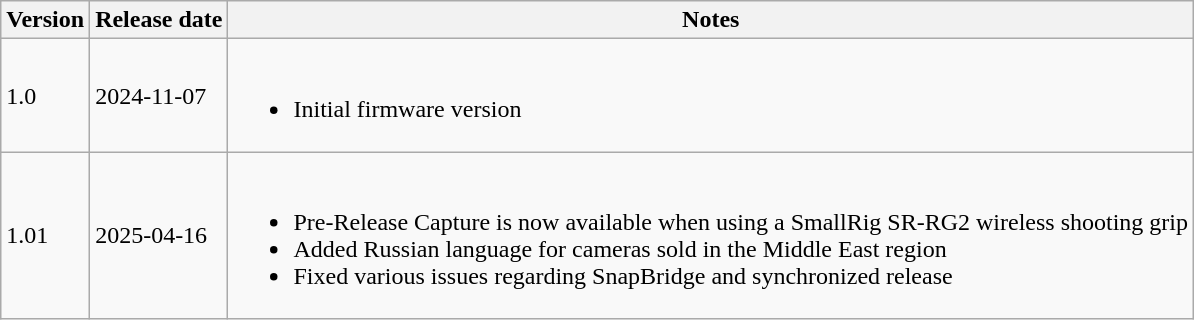<table class="wikitable mw-collapsible">
<tr>
<th>Version</th>
<th>Release date</th>
<th>Notes</th>
</tr>
<tr>
<td>1.0</td>
<td>2024-11-07</td>
<td><br><ul><li>Initial firmware version</li></ul></td>
</tr>
<tr>
<td>1.01</td>
<td>2025-04-16</td>
<td><br><ul><li>Pre-Release Capture is now available when using a SmallRig SR-RG2 wireless shooting grip</li><li>Added Russian language for cameras sold in the Middle East region</li><li>Fixed various issues regarding SnapBridge and synchronized release</li></ul></td>
</tr>
</table>
